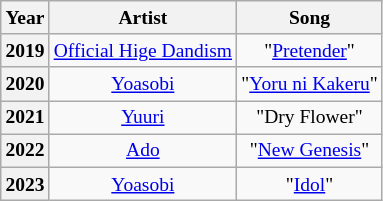<table class="wikitable mw-collapsible mw-collapsed" style="font-size:small; text-align:center">
<tr>
<th>Year</th>
<th>Artist</th>
<th>Song</th>
</tr>
<tr>
<th>2019</th>
<td><a href='#'>Official Hige Dandism</a></td>
<td>"<a href='#'>Pretender</a>"</td>
</tr>
<tr>
<th>2020</th>
<td><a href='#'>Yoasobi</a></td>
<td>"<a href='#'>Yoru ni Kakeru</a>"</td>
</tr>
<tr>
<th>2021</th>
<td><a href='#'>Yuuri</a></td>
<td>"Dry Flower"</td>
</tr>
<tr>
<th>2022</th>
<td><a href='#'>Ado</a></td>
<td>"<a href='#'>New Genesis</a>"</td>
</tr>
<tr>
<th>2023</th>
<td><a href='#'>Yoasobi</a></td>
<td>"<a href='#'>Idol</a>"</td>
</tr>
</table>
